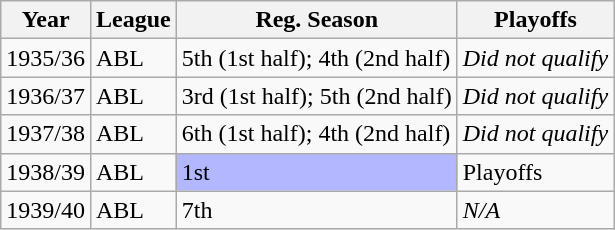<table class="wikitable">
<tr>
<th>Year</th>
<th>League</th>
<th>Reg. Season</th>
<th>Playoffs</th>
</tr>
<tr>
<td>1935/36</td>
<td>ABL</td>
<td>5th (1st half); 4th (2nd half)</td>
<td><em>Did not qualify</em></td>
</tr>
<tr>
<td>1936/37</td>
<td>ABL</td>
<td>3rd (1st half); 5th (2nd half)</td>
<td><em>Did not qualify</em></td>
</tr>
<tr>
<td>1937/38</td>
<td>ABL</td>
<td>6th (1st half); 4th (2nd half)</td>
<td><em>Did not qualify</em></td>
</tr>
<tr>
<td>1938/39</td>
<td>ABL</td>
<td bgcolor="B3B7FF">1st</td>
<td>Playoffs</td>
</tr>
<tr>
<td>1939/40</td>
<td>ABL</td>
<td>7th</td>
<td><em>N/A</em></td>
</tr>
</table>
